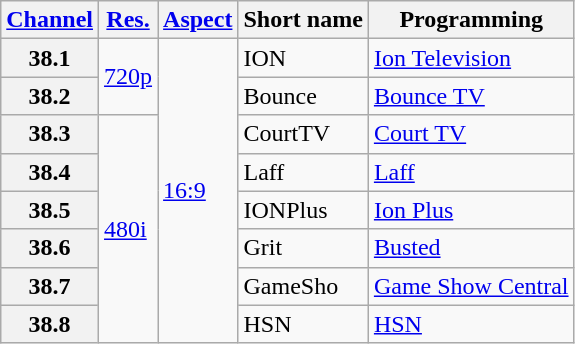<table class="wikitable">
<tr>
<th scope = "col"><a href='#'>Channel</a></th>
<th scope = "col"><a href='#'>Res.</a></th>
<th scope = "col"><a href='#'>Aspect</a></th>
<th scope = "col">Short name</th>
<th scope = "col">Programming</th>
</tr>
<tr>
<th scope = "row">38.1</th>
<td rowspan=2><a href='#'>720p</a></td>
<td rowspan=8><a href='#'>16:9</a></td>
<td>ION</td>
<td><a href='#'>Ion Television</a></td>
</tr>
<tr>
<th scope = "row">38.2</th>
<td>Bounce</td>
<td><a href='#'>Bounce TV</a></td>
</tr>
<tr>
<th scope = "row">38.3</th>
<td rowspan=6><a href='#'>480i</a></td>
<td>CourtTV</td>
<td><a href='#'>Court TV</a></td>
</tr>
<tr>
<th scope = "row">38.4</th>
<td>Laff</td>
<td><a href='#'>Laff</a></td>
</tr>
<tr>
<th scope = "row">38.5</th>
<td>IONPlus</td>
<td><a href='#'>Ion Plus</a></td>
</tr>
<tr>
<th scope = "row">38.6</th>
<td>Grit</td>
<td><a href='#'>Busted</a></td>
</tr>
<tr>
<th scope = "row">38.7</th>
<td>GameSho</td>
<td><a href='#'>Game Show Central</a></td>
</tr>
<tr>
<th scope = "row">38.8</th>
<td>HSN</td>
<td><a href='#'>HSN</a></td>
</tr>
</table>
